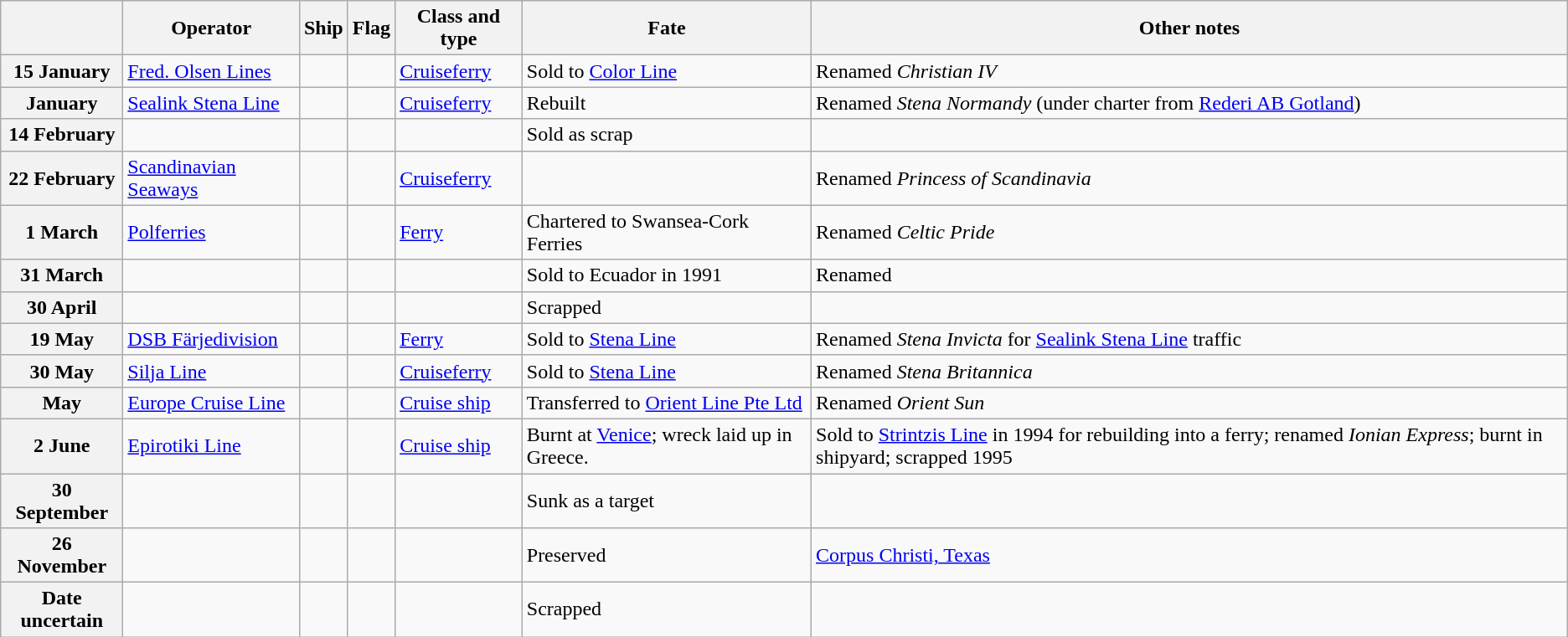<table class="wikitable">
<tr>
<th width="90"></th>
<th>Operator</th>
<th>Ship</th>
<th>Flag</th>
<th>Class and type</th>
<th>Fate</th>
<th>Other notes</th>
</tr>
<tr ---->
<th>15 January</th>
<td><a href='#'>Fred. Olsen Lines</a></td>
<td><strong></strong></td>
<td></td>
<td><a href='#'>Cruiseferry</a></td>
<td>Sold to <a href='#'>Color Line</a></td>
<td>Renamed <em>Christian IV</em></td>
</tr>
<tr ---->
<th>January</th>
<td><a href='#'>Sealink Stena Line</a></td>
<td><strong></strong></td>
<td></td>
<td><a href='#'>Cruiseferry</a></td>
<td>Rebuilt</td>
<td>Renamed <em>Stena Normandy</em> (under charter from <a href='#'>Rederi AB Gotland</a>)</td>
</tr>
<tr ---->
<th>14 February</th>
<td></td>
<td><strong></strong></td>
<td></td>
<td></td>
<td>Sold as scrap</td>
<td></td>
</tr>
<tr ---->
<th>22 February</th>
<td><a href='#'>Scandinavian Seaways</a></td>
<td><strong></strong></td>
<td></td>
<td><a href='#'>Cruiseferry</a></td>
<td></td>
<td>Renamed <em>Princess of Scandinavia</em></td>
</tr>
<tr ---->
<th>1 March</th>
<td><a href='#'>Polferries</a></td>
<td><strong></strong></td>
<td></td>
<td><a href='#'>Ferry</a></td>
<td>Chartered to Swansea-Cork Ferries</td>
<td>Renamed <em>Celtic Pride</em></td>
</tr>
<tr ---->
<th>31 March</th>
<td></td>
<td><strong></strong></td>
<td></td>
<td></td>
<td>Sold to Ecuador in 1991</td>
<td>Renamed </td>
</tr>
<tr ---->
<th>30 April</th>
<td></td>
<td><strong></strong></td>
<td></td>
<td></td>
<td>Scrapped</td>
<td></td>
</tr>
<tr ---->
<th>19 May</th>
<td><a href='#'>DSB Färjedivision</a></td>
<td><strong></strong></td>
<td></td>
<td><a href='#'>Ferry</a></td>
<td>Sold to <a href='#'>Stena Line</a></td>
<td>Renamed <em>Stena Invicta</em> for <a href='#'>Sealink Stena Line</a> traffic</td>
</tr>
<tr ---->
<th>30 May</th>
<td><a href='#'>Silja Line</a></td>
<td><strong></strong></td>
<td></td>
<td><a href='#'>Cruiseferry</a></td>
<td>Sold to <a href='#'>Stena Line</a></td>
<td>Renamed <em>Stena Britannica</em></td>
</tr>
<tr ---->
<th>May</th>
<td><a href='#'>Europe Cruise Line</a></td>
<td><strong></strong></td>
<td></td>
<td><a href='#'>Cruise ship</a></td>
<td>Transferred to <a href='#'>Orient Line Pte Ltd</a></td>
<td>Renamed <em>Orient Sun</em></td>
</tr>
<tr ---->
<th>2 June</th>
<td><a href='#'>Epirotiki Line</a></td>
<td><strong></strong></td>
<td></td>
<td><a href='#'>Cruise ship</a></td>
<td>Burnt at <a href='#'>Venice</a>; wreck laid up in Greece.</td>
<td>Sold to <a href='#'>Strintzis Line</a> in 1994 for rebuilding into a ferry; renamed <em>Ionian Express</em>; burnt in shipyard; scrapped 1995</td>
</tr>
<tr ---->
<th>30 September</th>
<td></td>
<td><strong></strong></td>
<td></td>
<td></td>
<td>Sunk as a target</td>
<td></td>
</tr>
<tr ---->
<th>26 November</th>
<td></td>
<td><strong></strong></td>
<td></td>
<td></td>
<td>Preserved</td>
<td><a href='#'>Corpus Christi, Texas</a></td>
</tr>
<tr ---->
<th>Date uncertain</th>
<td></td>
<td><strong></strong></td>
<td></td>
<td></td>
<td>Scrapped</td>
<td></td>
</tr>
</table>
